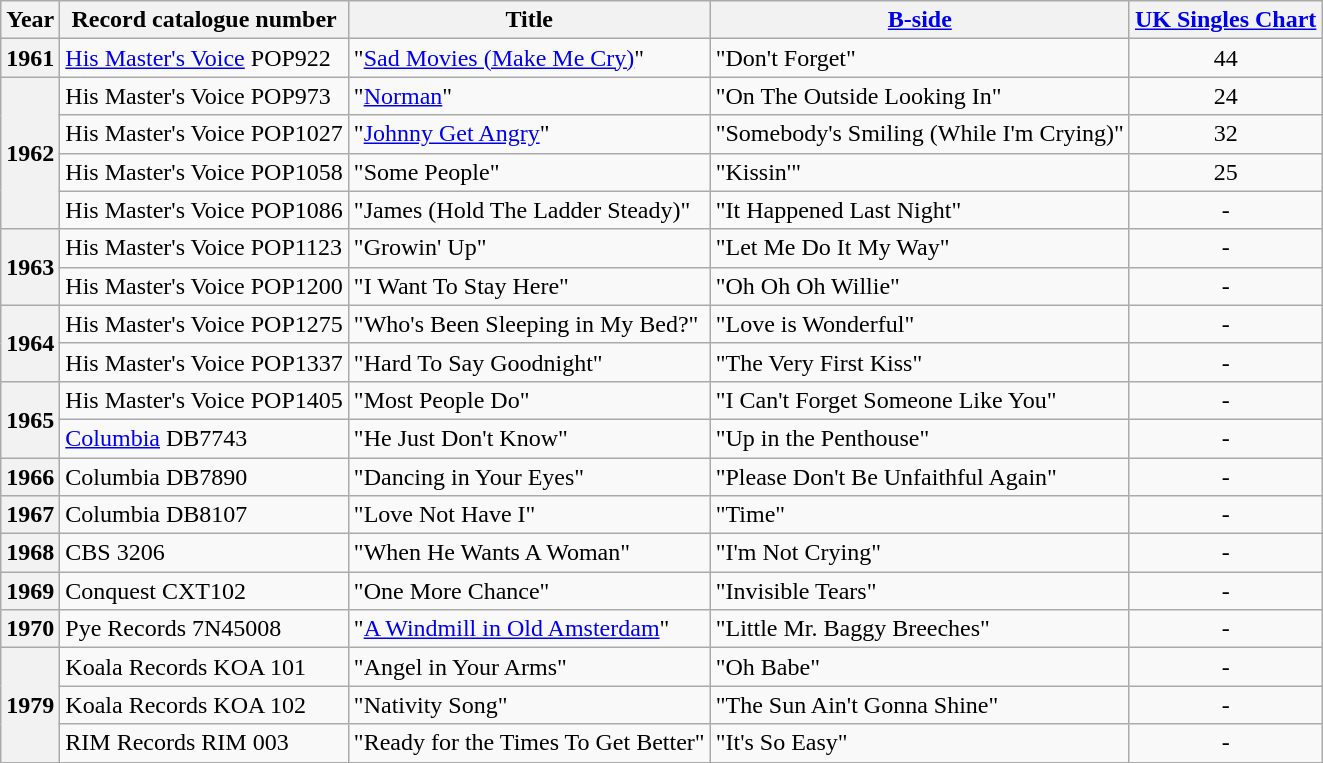<table class="sortable wikitable">
<tr>
<th>Year</th>
<th>Record catalogue number</th>
<th>Title</th>
<th><a href='#'>B-side</a></th>
<th><a href='#'>UK Singles Chart</a></th>
</tr>
<tr>
<th>1961</th>
<td><a href='#'>His Master's Voice</a> POP922</td>
<td>"<a href='#'>Sad Movies (Make Me Cry)</a>"</td>
<td>"Don't Forget"</td>
<td align=center>44</td>
</tr>
<tr>
<th rowspan=4>1962</th>
<td>His Master's Voice POP973</td>
<td>"<a href='#'>Norman</a>"</td>
<td>"On The Outside Looking In"</td>
<td align=center>24</td>
</tr>
<tr>
<td>His Master's Voice POP1027</td>
<td>"<a href='#'>Johnny Get Angry</a>"</td>
<td>"Somebody's Smiling (While I'm Crying)"</td>
<td align=center>32</td>
</tr>
<tr>
<td>His Master's Voice POP1058</td>
<td>"Some People"</td>
<td>"Kissin'"</td>
<td align=center>25</td>
</tr>
<tr>
<td>His Master's Voice POP1086</td>
<td>"James (Hold The Ladder Steady)"</td>
<td>"It Happened Last Night"</td>
<td align=center>-</td>
</tr>
<tr>
<th rowspan=2>1963</th>
<td>His Master's Voice POP1123</td>
<td>"Growin' Up"</td>
<td>"Let Me Do It My Way"</td>
<td align=center>-</td>
</tr>
<tr>
<td>His Master's Voice POP1200</td>
<td>"I Want To Stay Here"</td>
<td>"Oh Oh Oh Willie"</td>
<td align=center>-</td>
</tr>
<tr>
<th rowspan=2>1964</th>
<td>His Master's Voice POP1275</td>
<td>"Who's Been Sleeping in My Bed?"</td>
<td>"Love is Wonderful"</td>
<td align=center>-</td>
</tr>
<tr>
<td>His Master's Voice POP1337</td>
<td>"Hard To Say Goodnight"</td>
<td>"The Very First Kiss"</td>
<td align=center>-</td>
</tr>
<tr>
<th rowspan=2>1965</th>
<td>His Master's Voice POP1405</td>
<td>"Most People Do"</td>
<td>"I Can't Forget Someone Like You"</td>
<td align=center>-</td>
</tr>
<tr>
<td><a href='#'>Columbia</a> DB7743</td>
<td>"He Just Don't Know"</td>
<td>"Up in the Penthouse"</td>
<td align=center>-</td>
</tr>
<tr>
<th>1966</th>
<td>Columbia DB7890</td>
<td>"Dancing in Your Eyes"</td>
<td>"Please Don't Be Unfaithful Again"</td>
<td align=center>-</td>
</tr>
<tr>
<th>1967</th>
<td>Columbia DB8107</td>
<td>"Love Not Have I"</td>
<td>"Time"</td>
<td align=center>-</td>
</tr>
<tr>
<th>1968</th>
<td>CBS 3206</td>
<td>"When He Wants A Woman"</td>
<td>"I'm Not Crying"</td>
<td align=center>-</td>
</tr>
<tr>
<th>1969</th>
<td>Conquest CXT102</td>
<td>"One More Chance"</td>
<td>"Invisible Tears"</td>
<td align=center>-</td>
</tr>
<tr>
<th>1970</th>
<td>Pye Records 7N45008</td>
<td>"<a href='#'>A Windmill in Old Amsterdam</a>"</td>
<td>"Little Mr. Baggy Breeches"</td>
<td align=center>-</td>
</tr>
<tr>
<th rowspan=3>1979</th>
<td>Koala Records KOA 101</td>
<td>"Angel in Your Arms"</td>
<td>"Oh Babe"</td>
<td align=center>-</td>
</tr>
<tr>
<td>Koala Records KOA 102</td>
<td>"Nativity Song"</td>
<td>"The Sun Ain't Gonna Shine"</td>
<td align=center>-</td>
</tr>
<tr>
<td>RIM Records RIM 003</td>
<td>"Ready for the Times To Get Better"</td>
<td>"It's So Easy"</td>
<td align=center>-</td>
</tr>
<tr>
</tr>
</table>
